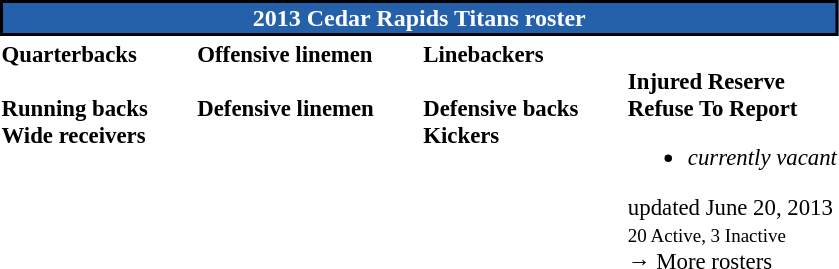<table class="toccolours" style="text-align: left;">
<tr>
<th colspan="7" style="background:#2461AA; border:2px solid  black; color:white; text-align:center;"><strong>2013 Cedar Rapids Titans roster</strong></th>
</tr>
<tr>
<td style="font-size: 95%;" valign="top"><strong>Quarterbacks</strong><br>
<br><strong>Running backs</strong>
<br><strong>Wide receivers</strong> 


</td>
<td style="width: 25px;"></td>
<td style="font-size: 95%;" valign="top"><strong>Offensive linemen</strong><br>


<br><strong>Defensive linemen</strong>


</td>
<td style="width: 25px;"></td>
<td style="font-size: 95%;" valign="top"><strong>Linebackers</strong><br>
<br><strong>Defensive backs</strong>



<br><strong>Kickers</strong>
</td>
<td style="width: 25px;"></td>
<td style="font-size: 95%;" valign="top"><br><strong>Injured Reserve</strong>


<br><strong>Refuse To Report</strong><ul><li><em>currently vacant</em></li></ul><span></span> updated June 20, 2013<br>
<small>20 Active, 3 Inactive</small><br>→ More rosters</td>
</tr>
<tr>
</tr>
</table>
